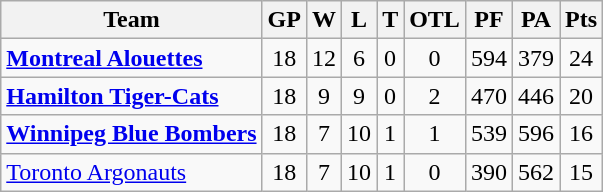<table class="wikitable" style="float:left; margin-right:1em">
<tr>
<th>Team</th>
<th>GP</th>
<th>W</th>
<th>L</th>
<th>T</th>
<th>OTL</th>
<th>PF</th>
<th>PA</th>
<th>Pts</th>
</tr>
<tr align="center">
<td align="left"><strong><a href='#'>Montreal Alouettes</a></strong></td>
<td>18</td>
<td>12</td>
<td>6</td>
<td>0</td>
<td>0</td>
<td>594</td>
<td>379</td>
<td>24</td>
</tr>
<tr align="center">
<td align="left"><strong><a href='#'>Hamilton Tiger-Cats</a></strong></td>
<td>18</td>
<td>9</td>
<td>9</td>
<td>0</td>
<td>2</td>
<td>470</td>
<td>446</td>
<td>20</td>
</tr>
<tr align="center">
<td align="left"><strong><a href='#'>Winnipeg Blue Bombers</a></strong></td>
<td>18</td>
<td>7</td>
<td>10</td>
<td>1</td>
<td>1</td>
<td>539</td>
<td>596</td>
<td>16</td>
</tr>
<tr align="center">
<td align="left"><a href='#'>Toronto Argonauts</a></td>
<td>18</td>
<td>7</td>
<td>10</td>
<td>1</td>
<td>0</td>
<td>390</td>
<td>562</td>
<td>15</td>
</tr>
</table>
